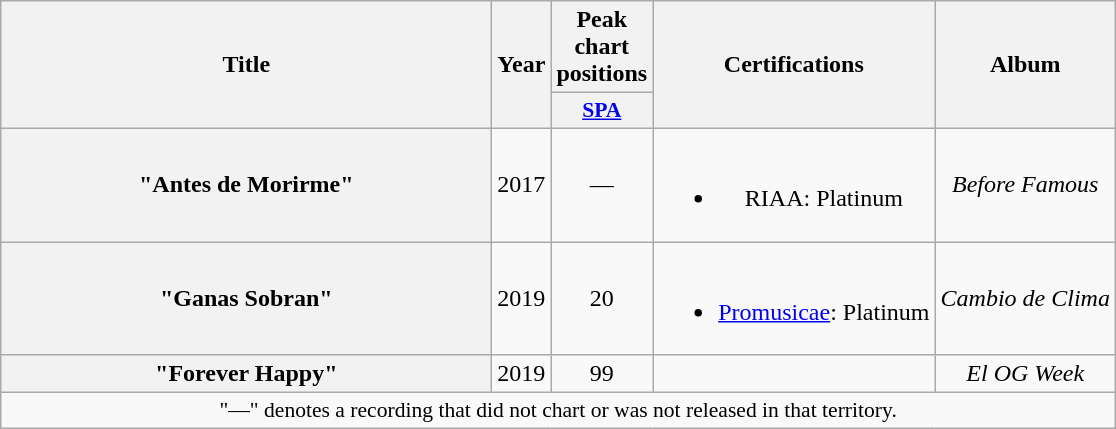<table class="wikitable plainrowheaders" style="text-align:center;">
<tr>
<th scope="col" rowspan="2" style="width:20em;">Title</th>
<th scope="col" rowspan="2">Year</th>
<th scope="col" colspan="1">Peak chart positions</th>
<th scope="col" rowspan="2">Certifications</th>
<th scope="col" rowspan="2">Album</th>
</tr>
<tr>
<th scope="col" style="width:3em;font-size:90%;"><a href='#'>SPA</a><br></th>
</tr>
<tr>
<th scope="row">"Antes de Morirme"</th>
<td>2017</td>
<td>—</td>
<td><br><ul><li>RIAA: Platinum </li></ul></td>
<td><em>Before Famous</em></td>
</tr>
<tr>
<th scope="row">"Ganas Sobran"<br></th>
<td>2019</td>
<td>20</td>
<td><br><ul><li><a href='#'>Promusicae</a>: Platinum</li></ul></td>
<td><em>Cambio de Clima</em></td>
</tr>
<tr>
<th scope="row">"Forever Happy"<br></th>
<td>2019</td>
<td>99</td>
<td></td>
<td><em>El OG Week</em></td>
</tr>
<tr>
<td colspan="15" style="font-size:90%">"—" denotes a recording that did not chart or was not released in that territory.</td>
</tr>
</table>
